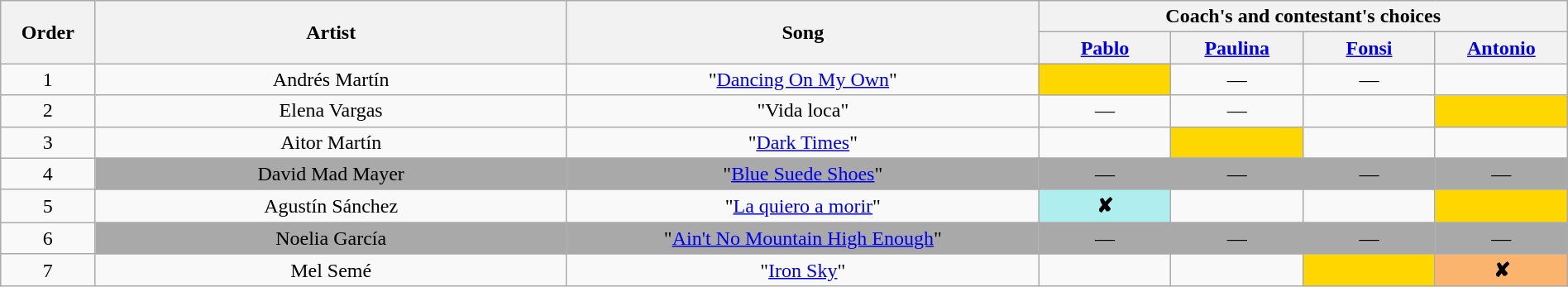<table class="wikitable" style="text-align:center; width:100%;">
<tr>
<th rowspan="2" scope="col" style="width:05%;">Order</th>
<th rowspan="2" scope="col" style="width:25%;">Artist</th>
<th rowspan="2" scope="col" style="width:25%;">Song</th>
<th colspan="4" scope="col" style="width:32%;">Coach's and contestant's choices</th>
</tr>
<tr>
<th width="07%"><a href='#'>Pablo</a></th>
<th width="07%"><a href='#'>Paulina</a></th>
<th width="07%"><a href='#'>Fonsi</a></th>
<th width="07%"><a href='#'>Antonio</a></th>
</tr>
<tr>
<td align="center">1</td>
<td>Andrés Martín</td>
<td>"<a href='#'>Dancing On My Own</a>"</td>
<td align="center" bgcolor="Gold"><strong></strong></td>
<td align="center">—</td>
<td align="center">—</td>
<td align="center"><strong></strong></td>
</tr>
<tr>
<td align="center">2</td>
<td>Elena Vargas</td>
<td>"Vida loca"</td>
<td align="center">—</td>
<td align="center">—</td>
<td align="center"><strong></strong></td>
<td align="center" bgcolor="Gold"><strong></strong></td>
</tr>
<tr>
<td align="center">3</td>
<td>Aitor Martín</td>
<td>"<a href='#'>Dark Times</a>"</td>
<td align="center"><strong></strong></td>
<td align="center" bgcolor="Gold"><strong></strong></td>
<td align="center"><strong></strong></td>
<td align="center"><strong></strong></td>
</tr>
<tr>
<td align="center">4</td>
<td bgcolor="darkgrey">David Mad Mayer</td>
<td bgcolor="darkgrey">"<a href='#'>Blue Suede Shoes</a>"</td>
<td align="center" bgcolor="darkgrey">—</td>
<td align="center" bgcolor="darkgrey">—</td>
<td align="center" bgcolor="darkgrey">—</td>
<td align="center" bgcolor="darkgrey">—</td>
</tr>
<tr>
<td align="center">5</td>
<td>Agustín Sánchez</td>
<td>"<a href='#'>La quiero a morir</a>"</td>
<td align="center" bgcolor="#afeeee"><strong>✘</strong></td>
<td align="center"><strong></strong></td>
<td align="center"><strong></strong></td>
<td align="center" bgcolor="Gold"><strong></strong></td>
</tr>
<tr>
<td align="center">6</td>
<td bgcolor="darkgrey">Noelia García</td>
<td bgcolor="darkgrey">"<a href='#'>Ain't No Mountain High Enough</a>"</td>
<td align="center" bgcolor="darkgrey">—</td>
<td align="center" bgcolor="darkgrey">—</td>
<td align="center" bgcolor="darkgrey">—</td>
<td align="center" bgcolor="darkgrey">—</td>
</tr>
<tr>
<td align="center">7</td>
<td>Mel Semé</td>
<td>"<a href='#'>Iron Sky</a>"</td>
<td align="center"><strong></strong></td>
<td align="center"><strong></strong></td>
<td align="center" bgcolor="Gold"><strong></strong></td>
<td align="center" bgcolor="#fbb46e"><strong>✘</strong></td>
</tr>
</table>
